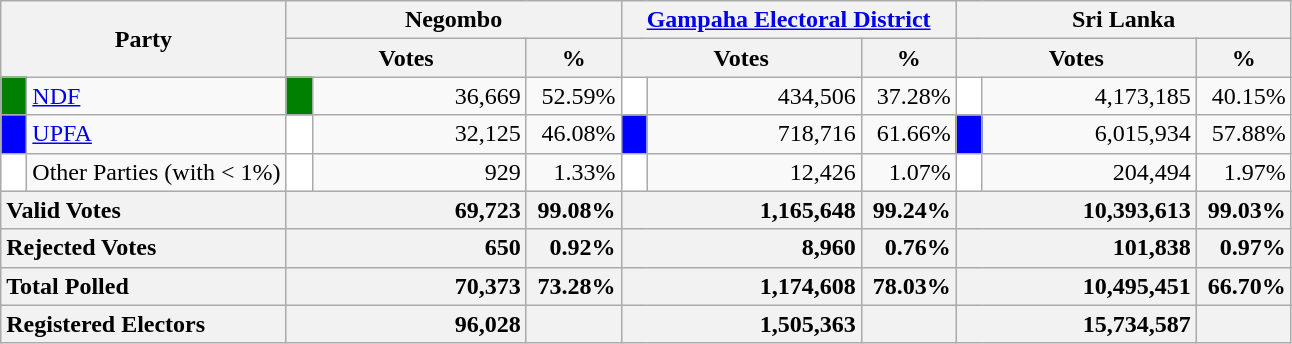<table class="wikitable">
<tr>
<th colspan="2" width="144px"rowspan="2">Party</th>
<th colspan="3" width="216px">Negombo</th>
<th colspan="3" width="216px"><a href='#'>Gampaha Electoral District</a></th>
<th colspan="3" width="216px">Sri Lanka</th>
</tr>
<tr>
<th colspan="2" width="144px">Votes</th>
<th>%</th>
<th colspan="2" width="144px">Votes</th>
<th>%</th>
<th colspan="2" width="144px">Votes</th>
<th>%</th>
</tr>
<tr>
<td style="background-color:green;" width="10px"></td>
<td style="text-align:left;"><a href='#'>NDF</a></td>
<td style="background-color:green;" width="10px"></td>
<td style="text-align:right;">36,669</td>
<td style="text-align:right;">52.59%</td>
<td style="background-color:white;" width="10px"></td>
<td style="text-align:right;">434,506</td>
<td style="text-align:right;">37.28%</td>
<td style="background-color:white;" width="10px"></td>
<td style="text-align:right;">4,173,185</td>
<td style="text-align:right;">40.15%</td>
</tr>
<tr>
<td style="background-color:blue;" width="10px"></td>
<td style="text-align:left;"><a href='#'>UPFA</a></td>
<td style="background-color:white;" width="10px"></td>
<td style="text-align:right;">32,125</td>
<td style="text-align:right;">46.08%</td>
<td style="background-color:blue;" width="10px"></td>
<td style="text-align:right;">718,716</td>
<td style="text-align:right;">61.66%</td>
<td style="background-color:blue;" width="10px"></td>
<td style="text-align:right;">6,015,934</td>
<td style="text-align:right;">57.88%</td>
</tr>
<tr>
<td style="background-color:white;" width="10px"></td>
<td style="text-align:left;">Other Parties (with < 1%)</td>
<td style="background-color:white;" width="10px"></td>
<td style="text-align:right;">929</td>
<td style="text-align:right;">1.33%</td>
<td style="background-color:white;" width="10px"></td>
<td style="text-align:right;">12,426</td>
<td style="text-align:right;">1.07%</td>
<td style="background-color:white;" width="10px"></td>
<td style="text-align:right;">204,494</td>
<td style="text-align:right;">1.97%</td>
</tr>
<tr>
<th colspan="2" width="144px"style="text-align:left;">Valid Votes</th>
<th style="text-align:right;"colspan="2" width="144px">69,723</th>
<th style="text-align:right;">99.08%</th>
<th style="text-align:right;"colspan="2" width="144px">1,165,648</th>
<th style="text-align:right;">99.24%</th>
<th style="text-align:right;"colspan="2" width="144px">10,393,613</th>
<th style="text-align:right;">99.03%</th>
</tr>
<tr>
<th colspan="2" width="144px"style="text-align:left;">Rejected Votes</th>
<th style="text-align:right;"colspan="2" width="144px">650</th>
<th style="text-align:right;">0.92%</th>
<th style="text-align:right;"colspan="2" width="144px">8,960</th>
<th style="text-align:right;">0.76%</th>
<th style="text-align:right;"colspan="2" width="144px">101,838</th>
<th style="text-align:right;">0.97%</th>
</tr>
<tr>
<th colspan="2" width="144px"style="text-align:left;">Total Polled</th>
<th style="text-align:right;"colspan="2" width="144px">70,373</th>
<th style="text-align:right;">73.28%</th>
<th style="text-align:right;"colspan="2" width="144px">1,174,608</th>
<th style="text-align:right;">78.03%</th>
<th style="text-align:right;"colspan="2" width="144px">10,495,451</th>
<th style="text-align:right;">66.70%</th>
</tr>
<tr>
<th colspan="2" width="144px"style="text-align:left;">Registered Electors</th>
<th style="text-align:right;"colspan="2" width="144px">96,028</th>
<th></th>
<th style="text-align:right;"colspan="2" width="144px">1,505,363</th>
<th></th>
<th style="text-align:right;"colspan="2" width="144px">15,734,587</th>
<th></th>
</tr>
</table>
